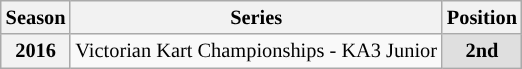<table class="wikitable" style="font-size: 85%; text-align:center">
<tr>
<th>Season</th>
<th>Series</th>
<th>Position</th>
</tr>
<tr>
<th>2016</th>
<td align="left">Victorian Kart Championships - KA3 Junior</td>
<td style="background:#DFDFDF"><strong>2nd</strong></td>
</tr>
</table>
